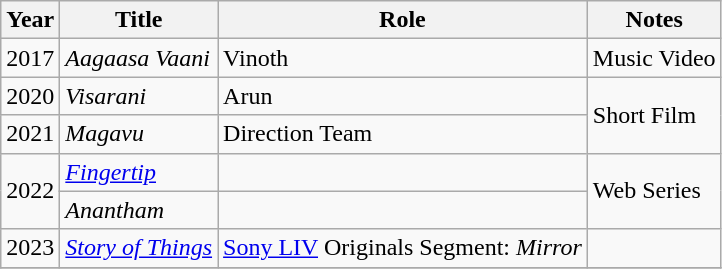<table class="wikitable sortable">
<tr>
<th>Year</th>
<th>Title</th>
<th>Role</th>
<th>Notes</th>
</tr>
<tr>
<td>2017</td>
<td><em>Aagaasa Vaani</em></td>
<td>Vinoth</td>
<td>Music Video</td>
</tr>
<tr>
<td>2020</td>
<td><em>Visarani</em></td>
<td>Arun</td>
<td rowspan="2">Short Film</td>
</tr>
<tr>
<td>2021</td>
<td><em>Magavu</em></td>
<td>Direction Team</td>
</tr>
<tr>
<td rowspan="2">2022</td>
<td><em><a href='#'>Fingertip</a></em></td>
<td></td>
<td rowspan="2">Web Series</td>
</tr>
<tr>
<td><em>Anantham</em></td>
<td></td>
</tr>
<tr>
<td>2023</td>
<td><em><a href='#'>Story of Things</a></em></td>
<td><a href='#'>Sony LIV</a> Originals Segment: <em>Mirror</em></td>
<td></td>
</tr>
<tr>
</tr>
</table>
